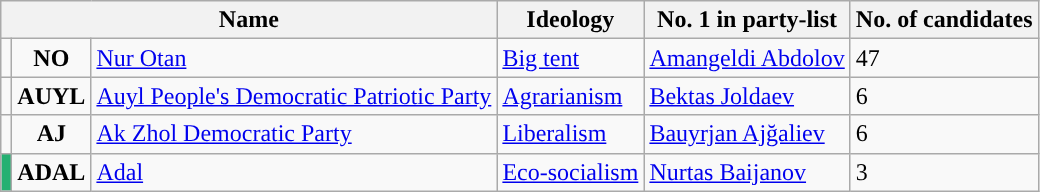<table class="wikitable">
<tr>
<th colspan="3">Name</th>
<th>Ideology</th>
<th>No. 1 in party-list</th>
<th>No. of candidates</th>
</tr>
<tr>
<td></td>
<td align="center"><strong>NO</strong></td>
<td><a href='#'>Nur Otan</a></td>
<td><a href='#'>Big tent</a></td>
<td><a href='#'>Amangeldi Abdolov</a></td>
<td>47</td>
</tr>
<tr>
<td></td>
<td align="center"><strong>AUYL</strong></td>
<td><a href='#'>Auyl People's Democratic Patriotic Party</a></td>
<td><a href='#'>Agrarianism</a></td>
<td><a href='#'>Bektas Joldaev</a></td>
<td>6</td>
</tr>
<tr>
<td></td>
<td align="center"><strong>AJ</strong></td>
<td><a href='#'>Ak Zhol Democratic Party</a></td>
<td><a href='#'>Liberalism</a></td>
<td><a href='#'>Bauyrjan Ajğaliev</a></td>
<td>6</td>
</tr>
<tr>
<td bgcolor="#25B072"></td>
<td align="center"><strong>ADAL</strong></td>
<td><a href='#'>Adal</a></td>
<td><a href='#'>Eco-socialism</a></td>
<td><a href='#'>Nurtas Baijanov</a></td>
<td>3</td>
</tr>
</table>
